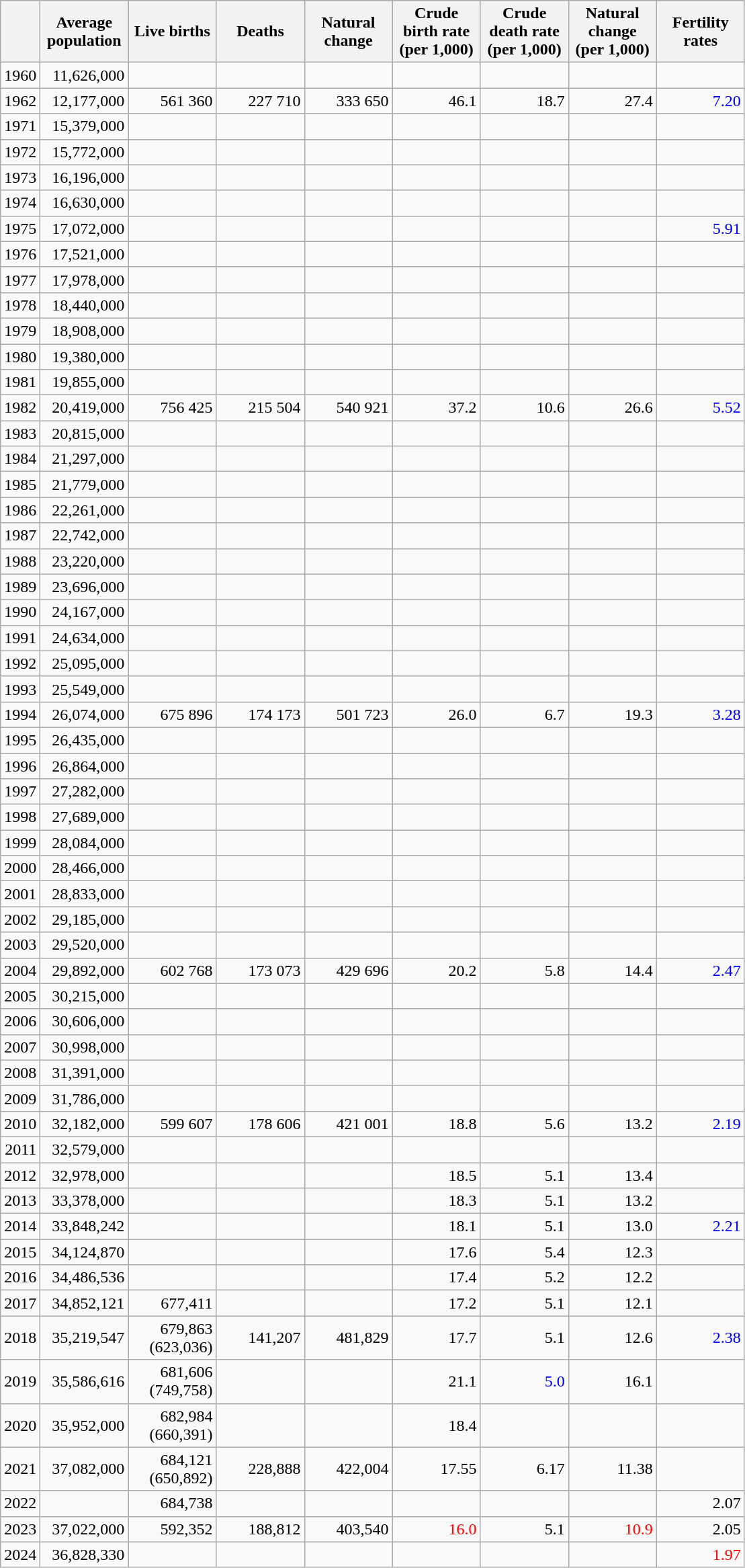<table class="wikitable sortable" style="text-align: right;">
<tr>
<th></th>
<th width="80pt">Average population</th>
<th width="80pt">Live births</th>
<th width="80pt">Deaths</th>
<th width="80pt">Natural change</th>
<th width="80pt">Crude birth rate (per 1,000)</th>
<th width="80pt">Crude death rate (per 1,000)</th>
<th width="80pt">Natural change (per 1,000)</th>
<th width="80pt">Fertility rates</th>
</tr>
<tr>
<td>1960</td>
<td align="right">11,626,000</td>
<td align="right"></td>
<td align="right"></td>
<td align="right"></td>
<td align="right"></td>
<td align="right"></td>
<td align="right"></td>
<td align="right"></td>
</tr>
<tr>
<td>1962</td>
<td align="right">12,177,000</td>
<td align="right">561 360</td>
<td align="right">227 710</td>
<td align="right">333 650</td>
<td align="right">46.1</td>
<td align="right">18.7</td>
<td align="right">27.4</td>
<td style="color:blue">7.20</td>
</tr>
<tr>
<td>1971</td>
<td align="right">15,379,000</td>
<td align="right"></td>
<td align="right"></td>
<td align="right"></td>
<td align="right"></td>
<td align="right"></td>
<td align="right"></td>
<td align="right"></td>
</tr>
<tr>
<td>1972</td>
<td align="right">15,772,000</td>
<td align="right"></td>
<td align="right"></td>
<td align="right"></td>
<td align="right"></td>
<td align="right"></td>
<td align="right"></td>
<td align="right"></td>
</tr>
<tr>
<td>1973</td>
<td align="right">16,196,000</td>
<td align="right"></td>
<td align="right"></td>
<td align="right"></td>
<td align="right"></td>
<td align="right"></td>
<td align="right"></td>
<td align="right"></td>
</tr>
<tr>
<td>1974</td>
<td align="right">16,630,000</td>
<td align="right"></td>
<td align="right"></td>
<td align="right"></td>
<td align="right"></td>
<td align="right"></td>
<td align="right"></td>
<td align="right"></td>
</tr>
<tr>
<td>1975</td>
<td align="right">17,072,000</td>
<td align="right"></td>
<td align="right"></td>
<td align="right"></td>
<td align="right"></td>
<td align="right"></td>
<td align="right"></td>
<td style="color:blue">5.91</td>
</tr>
<tr>
<td>1976</td>
<td align="right">17,521,000</td>
<td align="right"></td>
<td align="right"></td>
<td align="right"></td>
<td align="right"></td>
<td align="right"></td>
<td align="right"></td>
<td align="right"></td>
</tr>
<tr>
<td>1977</td>
<td align="right">17,978,000</td>
<td align="right"></td>
<td align="right"></td>
<td align="right"></td>
<td align="right"></td>
<td align="right"></td>
<td align="right"></td>
<td align="right"></td>
</tr>
<tr>
<td>1978</td>
<td align="right">18,440,000</td>
<td align="right"></td>
<td align="right"></td>
<td align="right"></td>
<td align="right"></td>
<td align="right"></td>
<td align="right"></td>
<td align="right"></td>
</tr>
<tr>
<td>1979</td>
<td align="right">18,908,000</td>
<td align="right"></td>
<td align="right"></td>
<td align="right"></td>
<td align="right"></td>
<td align="right"></td>
<td align="right"></td>
<td align="right"></td>
</tr>
<tr>
<td>1980</td>
<td align="right">19,380,000</td>
<td align="right"></td>
<td align="right"></td>
<td align="right"></td>
<td align="right"></td>
<td align="right"></td>
<td align="right"></td>
<td align="right"></td>
</tr>
<tr>
<td>1981</td>
<td align="right">19,855,000</td>
<td align="right"></td>
<td align="right"></td>
<td align="right"></td>
<td align="right"></td>
<td align="right"></td>
<td align="right"></td>
<td align="right"></td>
</tr>
<tr>
<td>1982</td>
<td align="right">20,419,000</td>
<td align="right">756 425</td>
<td align="right">215 504</td>
<td align="right">540 921</td>
<td align="right">37.2</td>
<td align="right">10.6</td>
<td align="right">26.6</td>
<td style="color:blue">5.52</td>
</tr>
<tr>
<td>1983</td>
<td align="right">20,815,000</td>
<td align="right"></td>
<td align="right"></td>
<td align="right"></td>
<td align="right"></td>
<td align="right"></td>
<td align="right"></td>
<td align="right"></td>
</tr>
<tr>
<td>1984</td>
<td align="right">21,297,000</td>
<td align="right"></td>
<td align="right"></td>
<td align="right"></td>
<td align="right"></td>
<td align="right"></td>
<td align="right"></td>
<td align="right"></td>
</tr>
<tr>
<td>1985</td>
<td align="right">21,779,000</td>
<td align="right"></td>
<td align="right"></td>
<td align="right"></td>
<td align="right"></td>
<td align="right"></td>
<td align="right"></td>
<td align="right"></td>
</tr>
<tr>
<td>1986</td>
<td align="right">22,261,000</td>
<td align="right"></td>
<td align="right"></td>
<td align="right"></td>
<td align="right"></td>
<td align="right"></td>
<td align="right"></td>
<td align="right"></td>
</tr>
<tr>
<td>1987</td>
<td align="right">22,742,000</td>
<td align="right"></td>
<td align="right"></td>
<td align="right"></td>
<td align="right"></td>
<td align="right"></td>
<td align="right"></td>
<td align="right"></td>
</tr>
<tr>
<td>1988</td>
<td align="right">23,220,000</td>
<td align="right"></td>
<td align="right"></td>
<td align="right"></td>
<td align="right"></td>
<td align="right"></td>
<td align="right"></td>
<td align="right"></td>
</tr>
<tr>
<td>1989</td>
<td align="right">23,696,000</td>
<td align="right"></td>
<td align="right"></td>
<td align="right"></td>
<td align="right"></td>
<td align="right"></td>
<td align="right"></td>
<td align="right"></td>
</tr>
<tr>
<td>1990</td>
<td align="right">24,167,000</td>
<td align="right"></td>
<td align="right"></td>
<td align="right"></td>
<td align="right"></td>
<td align="right"></td>
<td align="right"></td>
<td align="right"></td>
</tr>
<tr>
<td>1991</td>
<td align="right">24,634,000</td>
<td align="right"></td>
<td align="right"></td>
<td align="right"></td>
<td align="right"></td>
<td align="right"></td>
<td align="right"></td>
<td align="right"></td>
</tr>
<tr>
<td>1992</td>
<td align="right">25,095,000</td>
<td align="right"></td>
<td align="right"></td>
<td align="right"></td>
<td align="right"></td>
<td align="right"></td>
<td align="right"></td>
<td align="right"></td>
</tr>
<tr>
<td>1993</td>
<td align="right">25,549,000</td>
<td align="right"></td>
<td align="right"></td>
<td align="right"></td>
<td align="right"></td>
<td align="right"></td>
<td align="right"></td>
<td align="right"></td>
</tr>
<tr>
<td>1994</td>
<td align="right">26,074,000</td>
<td align="right">675 896</td>
<td align="right">174 173</td>
<td align="right">501 723</td>
<td align="right">26.0</td>
<td align="right">6.7</td>
<td align="right">19.3</td>
<td style="color:blue">3.28</td>
</tr>
<tr>
<td>1995</td>
<td align="right">26,435,000</td>
<td align="right"></td>
<td align="right"></td>
<td align="right"></td>
<td align="right"></td>
<td align="right"></td>
<td align="right"></td>
<td align="right"></td>
</tr>
<tr>
<td>1996</td>
<td align="right">26,864,000</td>
<td align="right"></td>
<td align="right"></td>
<td align="right"></td>
<td align="right"></td>
<td align="right"></td>
<td align="right"></td>
<td align="right"></td>
</tr>
<tr>
<td>1997</td>
<td align="right">27,282,000</td>
<td align="right"></td>
<td align="right"></td>
<td align="right"></td>
<td align="right"></td>
<td align="right"></td>
<td align="right"></td>
<td align="right"></td>
</tr>
<tr>
<td>1998</td>
<td align="right">27,689,000</td>
<td align="right"></td>
<td align="right"></td>
<td align="right"></td>
<td align="right"></td>
<td align="right"></td>
<td align="right"></td>
<td align="right"></td>
</tr>
<tr>
<td>1999</td>
<td align="right">28,084,000</td>
<td align="right"></td>
<td align="right"></td>
<td align="right"></td>
<td align="right"></td>
<td align="right"></td>
<td align="right"></td>
<td align="right"></td>
</tr>
<tr>
<td>2000</td>
<td align="right">28,466,000</td>
<td align="right"></td>
<td align="right"></td>
<td align="right"></td>
<td align="right"></td>
<td align="right"></td>
<td align="right"></td>
<td align="right"></td>
</tr>
<tr>
<td>2001</td>
<td align="right">28,833,000</td>
<td align="right"></td>
<td align="right"></td>
<td align="right"></td>
<td align="right"></td>
<td align="right"></td>
<td align="right"></td>
<td align="right"></td>
</tr>
<tr>
<td>2002</td>
<td align="right">29,185,000</td>
<td align="right"></td>
<td align="right"></td>
<td align="right"></td>
<td align="right"></td>
<td align="right"></td>
<td align="right"></td>
<td align="right"></td>
</tr>
<tr>
<td>2003</td>
<td align="right">29,520,000</td>
<td align="right"></td>
<td align="right"></td>
<td align="right"></td>
<td align="right"></td>
<td align="right"></td>
<td align="right"></td>
<td align="right"></td>
</tr>
<tr>
<td>2004</td>
<td align="right">29,892,000</td>
<td align="right">602 768</td>
<td align="right">173 073</td>
<td align="right">429 696</td>
<td align="right">20.2</td>
<td align="right">5.8</td>
<td align="right">14.4</td>
<td style="color:blue">2.47</td>
</tr>
<tr>
<td>2005</td>
<td align="right">30,215,000</td>
<td align="right"></td>
<td align="right"></td>
<td align="right"></td>
<td align="right"></td>
<td align="right"></td>
<td align="right"></td>
<td align="right"></td>
</tr>
<tr>
<td>2006</td>
<td align="right">30,606,000</td>
<td align="right"></td>
<td align="right"></td>
<td align="right"></td>
<td align="right"></td>
<td align="right"></td>
<td align="right"></td>
<td align="right"></td>
</tr>
<tr>
<td>2007</td>
<td align="right">30,998,000</td>
<td align="right"></td>
<td align="right"></td>
<td align="right"></td>
<td align="right"></td>
<td align="right"></td>
<td align="right"></td>
<td align="right"></td>
</tr>
<tr>
<td>2008</td>
<td align="right">31,391,000</td>
<td align="right"></td>
<td align="right"></td>
<td align="right"></td>
<td align="right"></td>
<td align="right"></td>
<td align="right"></td>
<td align="right"></td>
</tr>
<tr>
<td>2009</td>
<td align="right">31,786,000</td>
<td align="right"></td>
<td align="right"></td>
<td align="right"></td>
<td align="right"></td>
<td align="right"></td>
<td align="right"></td>
<td align="right"></td>
</tr>
<tr>
<td>2010</td>
<td align="right">32,182,000</td>
<td align="right">599 607</td>
<td align="right">178 606</td>
<td align="right">421 001</td>
<td align="right">18.8</td>
<td align="right">5.6</td>
<td align="right">13.2</td>
<td style="color:blue">2.19</td>
</tr>
<tr>
<td>2011</td>
<td align="right">32,579,000</td>
<td align="right"></td>
<td align="right"></td>
<td align="right"></td>
<td align="right"></td>
<td align="right"></td>
<td align="right"></td>
<td align="right"></td>
</tr>
<tr>
<td>2012</td>
<td align="right">32,978,000</td>
<td align="right"></td>
<td align="right"></td>
<td align="right"></td>
<td align="right">18.5</td>
<td align="right">5.1</td>
<td align="right">13.4</td>
<td style="color:blue"></td>
</tr>
<tr>
<td>2013</td>
<td align="right">33,378,000</td>
<td align="right"></td>
<td align="right"></td>
<td align="right"></td>
<td align="right">18.3</td>
<td align="right">5.1</td>
<td align="right">13.2</td>
<td align="right"></td>
</tr>
<tr>
<td>2014</td>
<td align="right">33,848,242</td>
<td align="right"></td>
<td align="right"></td>
<td align="right"></td>
<td align="right">18.1</td>
<td align="right">5.1</td>
<td align="right">13.0</td>
<td style="color:blue">2.21</td>
</tr>
<tr>
<td>2015</td>
<td align="right">34,124,870</td>
<td align="right"></td>
<td align="right"></td>
<td align="right"></td>
<td align="right">17.6</td>
<td align="right">5.4</td>
<td align="right">12.3</td>
<td style="color:blue"></td>
</tr>
<tr>
<td>2016</td>
<td align="right">34,486,536</td>
<td align="right"></td>
<td align="right"></td>
<td align="right"></td>
<td align="right">17.4</td>
<td align="right">5.2</td>
<td align="right">12.2</td>
<td style="color:blue"></td>
</tr>
<tr>
<td>2017</td>
<td align="right">34,852,121</td>
<td align="right">677,411</td>
<td align="right"></td>
<td align="right"></td>
<td align="right">17.2</td>
<td align="right">5.1</td>
<td>12.1</td>
<td style="color:blue"></td>
</tr>
<tr>
<td>2018</td>
<td align="right">35,219,547</td>
<td align="right">679,863 (623,036)</td>
<td align="right">141,207</td>
<td align="right">481,829</td>
<td align="right">17.7</td>
<td align="right">5.1</td>
<td align="right">12.6</td>
<td style="color:blue">2.38</td>
</tr>
<tr>
<td>2019</td>
<td align="right">35,586,616</td>
<td align="right">681,606 (749,758)</td>
<td align="right"></td>
<td align="right"></td>
<td>21.1</td>
<td style="color:blue">5.0</td>
<td align="right">16.1</td>
<td style="color:blue"></td>
</tr>
<tr>
<td>2020</td>
<td align="right">35,952,000</td>
<td align="right">682,984 (660,391)</td>
<td align="right"></td>
<td align="right"></td>
<td align="right">18.4</td>
<td align="right"></td>
<td align="right"></td>
<td align="right"></td>
</tr>
<tr>
<td>2021</td>
<td>37,082,000</td>
<td>684,121 (650,892)</td>
<td>228,888</td>
<td>422,004</td>
<td>17.55</td>
<td>6.17</td>
<td>11.38</td>
<td style="color:blue"></td>
</tr>
<tr>
<td>2022</td>
<td></td>
<td>684,738</td>
<td></td>
<td></td>
<td></td>
<td></td>
<td></td>
<td>2.07</td>
</tr>
<tr>
<td>2023</td>
<td>37,022,000</td>
<td>592,352</td>
<td>188,812</td>
<td>403,540</td>
<td style="color:red">16.0</td>
<td>5.1</td>
<td style="color:red">10.9</td>
<td>2.05</td>
</tr>
<tr>
<td>2024</td>
<td>36,828,330</td>
<td></td>
<td></td>
<td></td>
<td></td>
<td></td>
<td></td>
<td style="color:red">1.97</td>
</tr>
</table>
